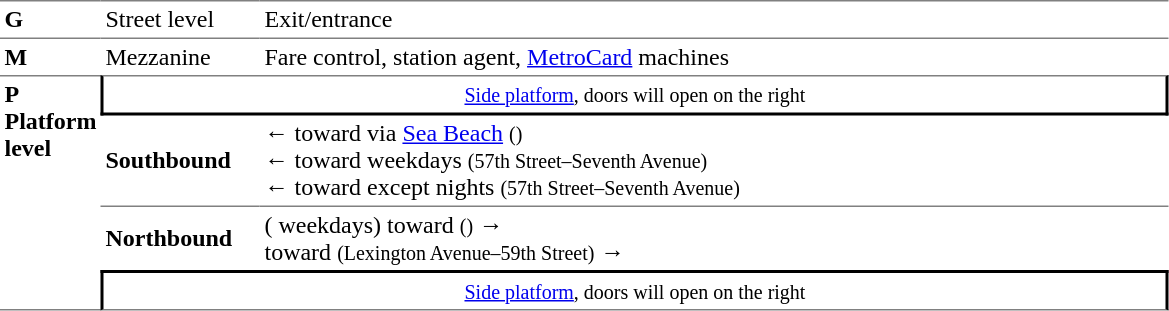<table border=0 cellspacing=0 cellpadding=3>
<tr>
<td style="border-top:solid 1px gray;" width=50 valign=top><strong>G</strong></td>
<td style="border-top:solid 1px gray;" width=100 valign=top>Street level</td>
<td style="border-top:solid 1px gray;" width=600 valign=top>Exit/entrance</td>
</tr>
<tr>
<td style="border-top:solid 1px gray;" valign=top><strong>M</strong></td>
<td style="border-top:solid 1px gray;" valign=top>Mezzanine</td>
<td style="border-top:solid 1px gray;" valign=top>Fare control, station agent, <a href='#'>MetroCard</a> machines</td>
</tr>
<tr>
<td style="border-top:solid 1px gray;border-bottom:solid 1px gray;" rowspan=6 valign=top><strong>P<br>Platform level</strong></td>
<td style="border-top:solid 1px gray;border-right:solid 2px black;border-left:solid 2px black;border-bottom:solid 2px black;text-align:center;" colspan=2><small><a href='#'>Side platform</a>, doors will open on the right</small></td>
</tr>
<tr>
<td style="border-bottom:solid 1px gray;"><span><strong>Southbound</strong></span></td>
<td style="border-bottom:solid 1px gray;">←  toward  via <a href='#'>Sea Beach</a> <small>()</small><br>←  toward  weekdays <small>(57th Street–Seventh Avenue)</small><br>←  toward  except nights <small>(57th Street–Seventh Avenue)</small></td>
</tr>
<tr>
<td><span><strong>Northbound</strong></span></td>
<td>  ( weekdays) toward  <small>()</small> →<br>  toward  <small>(Lexington Avenue–59th Street)</small> →</td>
</tr>
<tr>
<td style="border-top:solid 2px black;border-right:solid 2px black;border-left:solid 2px black;border-bottom:solid 1px gray;text-align:center;" colspan=2><small><a href='#'>Side platform</a>, doors will open on the right</small></td>
</tr>
</table>
